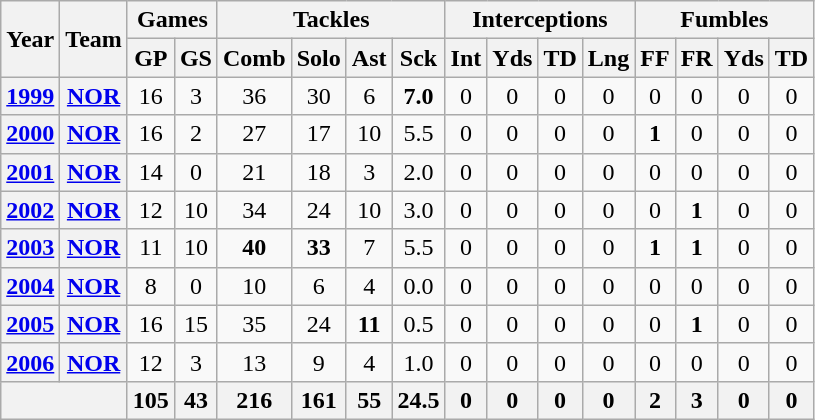<table class="wikitable" style="text-align:center">
<tr>
<th rowspan="2">Year</th>
<th rowspan="2">Team</th>
<th colspan="2">Games</th>
<th colspan="4">Tackles</th>
<th colspan="4">Interceptions</th>
<th colspan="4">Fumbles</th>
</tr>
<tr>
<th>GP</th>
<th>GS</th>
<th>Comb</th>
<th>Solo</th>
<th>Ast</th>
<th>Sck</th>
<th>Int</th>
<th>Yds</th>
<th>TD</th>
<th>Lng</th>
<th>FF</th>
<th>FR</th>
<th>Yds</th>
<th>TD</th>
</tr>
<tr>
<th><a href='#'>1999</a></th>
<th><a href='#'>NOR</a></th>
<td>16</td>
<td>3</td>
<td>36</td>
<td>30</td>
<td>6</td>
<td><strong>7.0</strong></td>
<td>0</td>
<td>0</td>
<td>0</td>
<td>0</td>
<td>0</td>
<td>0</td>
<td>0</td>
<td>0</td>
</tr>
<tr>
<th><a href='#'>2000</a></th>
<th><a href='#'>NOR</a></th>
<td>16</td>
<td>2</td>
<td>27</td>
<td>17</td>
<td>10</td>
<td>5.5</td>
<td>0</td>
<td>0</td>
<td>0</td>
<td>0</td>
<td><strong>1</strong></td>
<td>0</td>
<td>0</td>
<td>0</td>
</tr>
<tr>
<th><a href='#'>2001</a></th>
<th><a href='#'>NOR</a></th>
<td>14</td>
<td>0</td>
<td>21</td>
<td>18</td>
<td>3</td>
<td>2.0</td>
<td>0</td>
<td>0</td>
<td>0</td>
<td>0</td>
<td>0</td>
<td>0</td>
<td>0</td>
<td>0</td>
</tr>
<tr>
<th><a href='#'>2002</a></th>
<th><a href='#'>NOR</a></th>
<td>12</td>
<td>10</td>
<td>34</td>
<td>24</td>
<td>10</td>
<td>3.0</td>
<td>0</td>
<td>0</td>
<td>0</td>
<td>0</td>
<td>0</td>
<td><strong>1</strong></td>
<td>0</td>
<td>0</td>
</tr>
<tr>
<th><a href='#'>2003</a></th>
<th><a href='#'>NOR</a></th>
<td>11</td>
<td>10</td>
<td><strong>40</strong></td>
<td><strong>33</strong></td>
<td>7</td>
<td>5.5</td>
<td>0</td>
<td>0</td>
<td>0</td>
<td>0</td>
<td><strong>1</strong></td>
<td><strong>1</strong></td>
<td>0</td>
<td>0</td>
</tr>
<tr>
<th><a href='#'>2004</a></th>
<th><a href='#'>NOR</a></th>
<td>8</td>
<td>0</td>
<td>10</td>
<td>6</td>
<td>4</td>
<td>0.0</td>
<td>0</td>
<td>0</td>
<td>0</td>
<td>0</td>
<td>0</td>
<td>0</td>
<td>0</td>
<td>0</td>
</tr>
<tr>
<th><a href='#'>2005</a></th>
<th><a href='#'>NOR</a></th>
<td>16</td>
<td>15</td>
<td>35</td>
<td>24</td>
<td><strong>11</strong></td>
<td>0.5</td>
<td>0</td>
<td>0</td>
<td>0</td>
<td>0</td>
<td>0</td>
<td><strong>1</strong></td>
<td>0</td>
<td>0</td>
</tr>
<tr>
<th><a href='#'>2006</a></th>
<th><a href='#'>NOR</a></th>
<td>12</td>
<td>3</td>
<td>13</td>
<td>9</td>
<td>4</td>
<td>1.0</td>
<td>0</td>
<td>0</td>
<td>0</td>
<td>0</td>
<td>0</td>
<td>0</td>
<td>0</td>
<td>0</td>
</tr>
<tr>
<th colspan="2"></th>
<th>105</th>
<th>43</th>
<th>216</th>
<th>161</th>
<th>55</th>
<th>24.5</th>
<th>0</th>
<th>0</th>
<th>0</th>
<th>0</th>
<th>2</th>
<th>3</th>
<th>0</th>
<th>0</th>
</tr>
</table>
